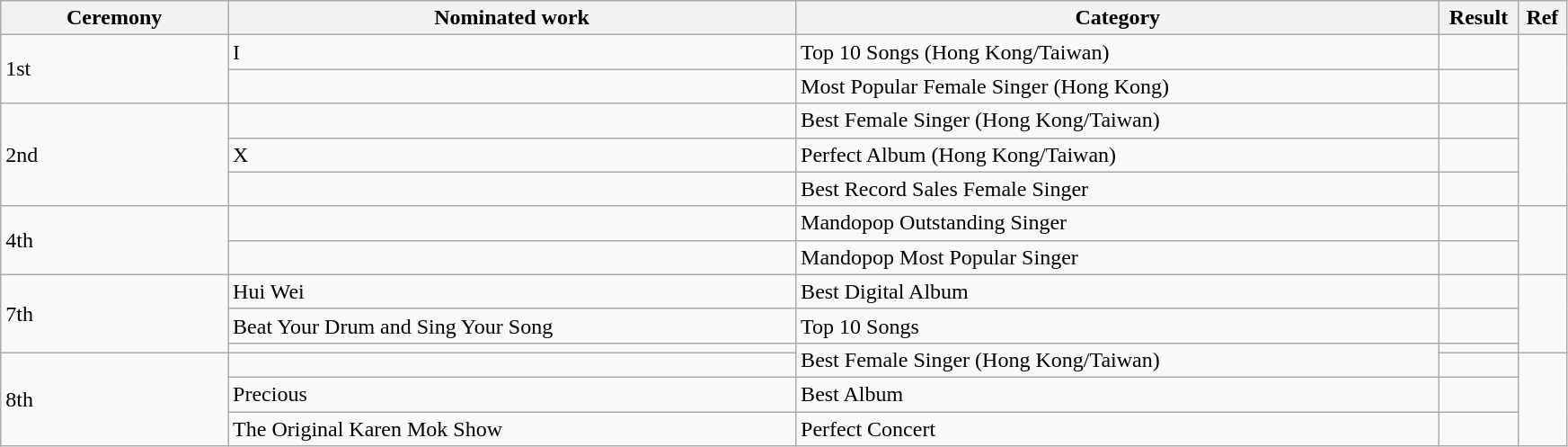<table class="wikitable"  width="92%">
<tr>
<th width="12%">Ceremony</th>
<th width="30%">Nominated work</th>
<th width="34%">Category</th>
<th width="3%">Result</th>
<th width="2%">Ref</th>
</tr>
<tr>
<td rowspan=2>1st</td>
<td>I</td>
<td>Top 10 Songs (Hong Kong/Taiwan)</td>
<td></td>
<td rowspan=2></td>
</tr>
<tr>
<td></td>
<td>Most Popular Female Singer (Hong Kong)</td>
<td></td>
</tr>
<tr>
<td rowspan=3>2nd</td>
<td></td>
<td>Best Female Singer (Hong Kong/Taiwan)</td>
<td></td>
<td rowspan=3></td>
</tr>
<tr>
<td>X</td>
<td>Perfect Album  (Hong Kong/Taiwan)</td>
<td></td>
</tr>
<tr>
<td></td>
<td>Best Record Sales Female Singer</td>
<td></td>
</tr>
<tr>
<td rowspan=2>4th</td>
<td></td>
<td>Mandopop Outstanding Singer</td>
<td></td>
<td rowspan=2></td>
</tr>
<tr>
<td></td>
<td>Mandopop Most Popular Singer</td>
<td></td>
</tr>
<tr>
<td rowspan=3>7th</td>
<td>Hui Wei</td>
<td>Best Digital Album</td>
<td></td>
<td rowspan=3></td>
</tr>
<tr>
<td>Beat Your Drum and Sing Your Song</td>
<td>Top 10 Songs</td>
<td></td>
</tr>
<tr>
<td></td>
<td rowspan=2>Best Female Singer (Hong Kong/Taiwan)</td>
<td></td>
</tr>
<tr>
<td rowspan=3>8th</td>
<td></td>
<td></td>
<td rowspan=3></td>
</tr>
<tr>
<td>Precious</td>
<td>Best Album</td>
<td></td>
</tr>
<tr>
<td>The Original Karen Mok Show</td>
<td>Perfect Concert</td>
<td></td>
</tr>
</table>
